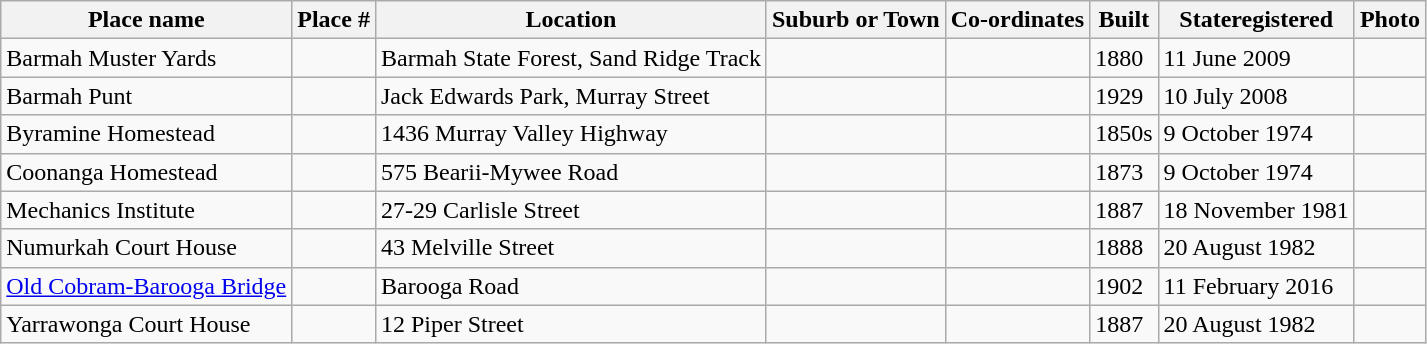<table class="wikitable sortable">
<tr>
<th>Place name</th>
<th>Place #</th>
<th>Location</th>
<th>Suburb or Town</th>
<th>Co-ordinates</th>
<th>Built</th>
<th>Stateregistered</th>
<th class="unsortable">Photo</th>
</tr>
<tr>
<td>Barmah Muster Yards</td>
<td></td>
<td>Barmah State Forest, Sand Ridge Track</td>
<td></td>
<td></td>
<td>1880</td>
<td>11 June 2009</td>
<td></td>
</tr>
<tr>
<td>Barmah Punt</td>
<td></td>
<td>Jack Edwards Park, Murray Street</td>
<td></td>
<td></td>
<td>1929</td>
<td>10 July 2008</td>
<td></td>
</tr>
<tr>
<td>Byramine Homestead</td>
<td></td>
<td>1436 Murray Valley Highway</td>
<td></td>
<td></td>
<td> 1850s</td>
<td>9 October 1974</td>
<td></td>
</tr>
<tr>
<td>Coonanga Homestead</td>
<td></td>
<td>575 Bearii-Mywee Road</td>
<td></td>
<td></td>
<td>1873</td>
<td>9 October 1974</td>
<td></td>
</tr>
<tr>
<td>Mechanics Institute</td>
<td></td>
<td>27-29 Carlisle Street</td>
<td></td>
<td></td>
<td>1887</td>
<td>18 November 1981</td>
<td></td>
</tr>
<tr>
<td>Numurkah Court House</td>
<td></td>
<td>43 Melville Street</td>
<td></td>
<td></td>
<td>1888</td>
<td>20 August 1982</td>
<td></td>
</tr>
<tr>
<td><a href='#'>Old Cobram-Barooga Bridge</a></td>
<td></td>
<td>Barooga Road</td>
<td></td>
<td></td>
<td>1902</td>
<td>11 February 2016</td>
<td></td>
</tr>
<tr>
<td>Yarrawonga Court House</td>
<td></td>
<td>12 Piper Street</td>
<td></td>
<td></td>
<td>1887</td>
<td>20 August 1982</td>
<td></td>
</tr>
</table>
